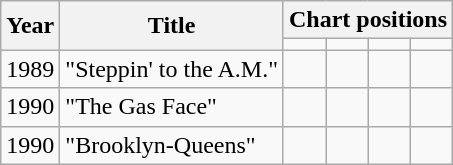<table class="wikitable">
<tr>
<th rowspan="2">Year</th>
<th rowspan="2">Title</th>
<th colspan="4" style="text-align:center;">Chart positions</th>
</tr>
<tr>
<td></td>
<td></td>
<td></td>
<td></td>
</tr>
<tr>
<td>1989</td>
<td>"Steppin' to the A.M."</td>
<td></td>
<td></td>
<td></td>
<td></td>
</tr>
<tr>
<td>1990</td>
<td>"The Gas Face"</td>
<td></td>
<td></td>
<td></td>
<td></td>
</tr>
<tr>
<td>1990</td>
<td>"Brooklyn-Queens"</td>
<td></td>
<td></td>
<td></td>
<td></td>
</tr>
</table>
